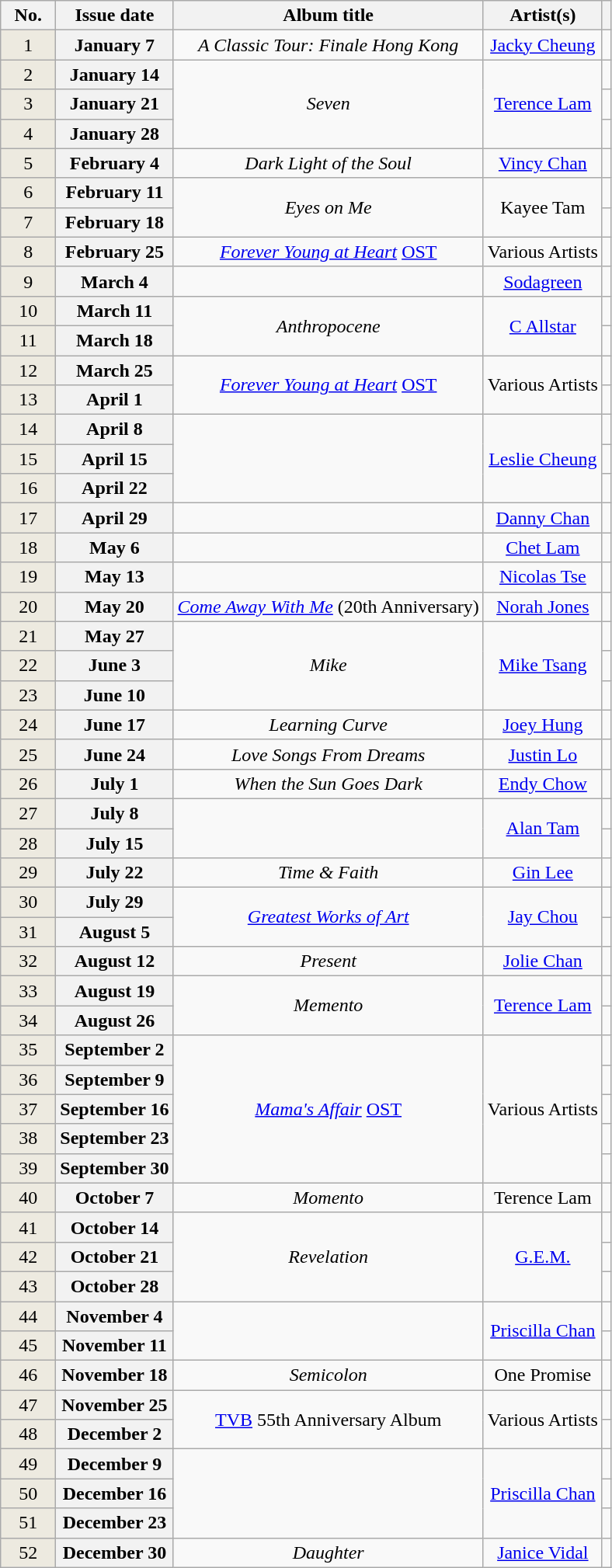<table class="wikitable plainrowheaders" style="text-align: center">
<tr>
<th width="40">No.</th>
<th scope="col">Issue date</th>
<th>Album title</th>
<th>Artist(s)</th>
<th></th>
</tr>
<tr>
<td bgcolor=#EDEAE0 align="center">1</td>
<th scope="row">January 7</th>
<td><em>A Classic Tour: Finale Hong Kong</em></td>
<td><a href='#'>Jacky Cheung</a></td>
<td></td>
</tr>
<tr>
<td bgcolor=#EDEAE0 align="center">2</td>
<th scope="row">January 14</th>
<td rowspan="3"><em>Seven</em></td>
<td rowspan="3"><a href='#'>Terence Lam</a></td>
<td></td>
</tr>
<tr>
<td bgcolor=#EDEAE0 align="center">3</td>
<th scope="row">January 21</th>
<td></td>
</tr>
<tr>
<td bgcolor=#EDEAE0 align="center">4</td>
<th scope="row">January 28</th>
<td></td>
</tr>
<tr>
<td bgcolor=#EDEAE0 align="center">5</td>
<th scope="row">February 4</th>
<td><em>Dark Light of the Soul</em></td>
<td><a href='#'>Vincy Chan</a></td>
<td></td>
</tr>
<tr>
<td bgcolor=#EDEAE0 align="center">6</td>
<th scope="row">February 11</th>
<td rowspan="2"><em>Eyes on Me</em></td>
<td rowspan="2">Kayee Tam</td>
<td></td>
</tr>
<tr>
<td bgcolor=#EDEAE0 align="center">7</td>
<th scope="row">February 18</th>
<td></td>
</tr>
<tr>
<td bgcolor=#EDEAE0 align="center">8</td>
<th scope="row">February 25</th>
<td><em><a href='#'>Forever Young at Heart</a></em> <a href='#'>OST</a></td>
<td>Various Artists</td>
<td></td>
</tr>
<tr>
<td bgcolor=#EDEAE0 align="center">9</td>
<th scope="row">March 4</th>
<td><em></em></td>
<td><a href='#'>Sodagreen</a></td>
<td></td>
</tr>
<tr>
<td bgcolor=#EDEAE0 align="center">10</td>
<th scope="row">March 11</th>
<td rowspan="2"><em>Anthropocene</em></td>
<td rowspan="2"><a href='#'>C Allstar</a></td>
<td></td>
</tr>
<tr>
<td bgcolor=#EDEAE0 align="center">11</td>
<th scope="row">March 18</th>
<td></td>
</tr>
<tr>
<td bgcolor=#EDEAE0 align="center">12</td>
<th scope="row">March 25</th>
<td rowspan="2"><em><a href='#'>Forever Young at Heart</a></em> <a href='#'>OST</a></td>
<td rowspan="2">Various Artists</td>
<td></td>
</tr>
<tr>
<td bgcolor=#EDEAE0 align="center">13</td>
<th scope="row">April 1</th>
<td></td>
</tr>
<tr>
<td bgcolor=#EDEAE0 align="center">14</td>
<th scope="row">April 8</th>
<td rowspan="3"><em></em></td>
<td rowspan="3"><a href='#'>Leslie Cheung</a></td>
<td></td>
</tr>
<tr>
<td bgcolor=#EDEAE0 align="center">15</td>
<th scope="row">April 15</th>
<td></td>
</tr>
<tr>
<td bgcolor=#EDEAE0 align="center">16</td>
<th scope="row">April 22</th>
<td></td>
</tr>
<tr>
<td bgcolor=#EDEAE0 align="center">17</td>
<th scope="row">April 29</th>
<td><em></em></td>
<td><a href='#'>Danny Chan</a></td>
<td></td>
</tr>
<tr>
<td bgcolor=#EDEAE0 align="center">18</td>
<th scope="row">May 6</th>
<td><em></em></td>
<td><a href='#'>Chet Lam</a></td>
<td></td>
</tr>
<tr>
<td bgcolor=#EDEAE0 align="center">19</td>
<th scope="row">May 13</th>
<td><em></em></td>
<td><a href='#'>Nicolas Tse</a></td>
<td></td>
</tr>
<tr>
<td bgcolor=#EDEAE0 align="center">20</td>
<th scope="row">May 20</th>
<td><em><a href='#'>Come Away With Me</a></em> (20th Anniversary)</td>
<td><a href='#'>Norah Jones</a></td>
<td></td>
</tr>
<tr>
<td bgcolor=#EDEAE0 align="center">21</td>
<th scope="row">May 27</th>
<td rowspan="3"><em>Mike</em></td>
<td rowspan="3"><a href='#'>Mike Tsang</a></td>
<td></td>
</tr>
<tr>
<td bgcolor=#EDEAE0 align="center">22</td>
<th scope="row">June 3</th>
<td></td>
</tr>
<tr>
<td bgcolor=#EDEAE0 align="center">23</td>
<th scope="row">June 10</th>
<td></td>
</tr>
<tr>
<td bgcolor=#EDEAE0 align="center">24</td>
<th scope="row">June 17</th>
<td><em>Learning Curve</em></td>
<td><a href='#'>Joey Hung</a></td>
<td></td>
</tr>
<tr>
<td bgcolor=#EDEAE0 align="center">25</td>
<th scope="row">June 24</th>
<td><em>Love Songs From Dreams</em></td>
<td><a href='#'>Justin Lo</a></td>
<td></td>
</tr>
<tr>
<td bgcolor=#EDEAE0 align="center">26</td>
<th scope="row">July 1</th>
<td><em>When the Sun Goes Dark</em></td>
<td><a href='#'>Endy Chow</a></td>
<td></td>
</tr>
<tr>
<td bgcolor=#EDEAE0 align="center">27</td>
<th scope="row">July 8</th>
<td rowspan="2"><em></em></td>
<td rowspan="2"><a href='#'>Alan Tam</a></td>
<td></td>
</tr>
<tr>
<td bgcolor=#EDEAE0 align="center">28</td>
<th scope="row">July 15</th>
<td></td>
</tr>
<tr>
<td bgcolor=#EDEAE0 align="center">29</td>
<th scope="row">July 22</th>
<td><em>Time & Faith</em></td>
<td><a href='#'>Gin Lee</a></td>
<td></td>
</tr>
<tr>
<td bgcolor=#EDEAE0 align="center">30</td>
<th scope="row">July 29</th>
<td rowspan="2"><em><a href='#'>Greatest Works of Art</a></em></td>
<td rowspan="2"><a href='#'>Jay Chou</a></td>
<td></td>
</tr>
<tr>
<td bgcolor=#EDEAE0 align="center">31</td>
<th scope="row">August 5</th>
<td></td>
</tr>
<tr>
<td bgcolor=#EDEAE0 align="center">32</td>
<th scope="row">August 12</th>
<td><em>Present</em></td>
<td><a href='#'>Jolie Chan</a></td>
<td></td>
</tr>
<tr>
<td bgcolor=#EDEAE0 align="center">33</td>
<th scope="row">August 19</th>
<td rowspan="2"><em>Memento</em></td>
<td rowspan="2"><a href='#'>Terence Lam</a></td>
<td></td>
</tr>
<tr>
<td bgcolor=#EDEAE0 align="center">34</td>
<th scope="row">August 26</th>
<td></td>
</tr>
<tr>
<td bgcolor=#EDEAE0 align="center">35</td>
<th scope="row">September 2</th>
<td rowspan="5"><em><a href='#'>Mama's Affair</a></em> <a href='#'>OST</a></td>
<td rowspan="5">Various Artists</td>
<td></td>
</tr>
<tr>
<td bgcolor=#EDEAE0 align="center">36</td>
<th scope="row">September 9</th>
<td></td>
</tr>
<tr>
<td bgcolor=#EDEAE0 align="center">37</td>
<th scope="row">September 16</th>
<td></td>
</tr>
<tr>
<td bgcolor=#EDEAE0 align="center">38</td>
<th scope="row">September 23</th>
<td></td>
</tr>
<tr>
<td bgcolor=#EDEAE0 align="center">39</td>
<th scope="row">September 30</th>
<td></td>
</tr>
<tr>
<td bgcolor=#EDEAE0 align="center">40</td>
<th scope="row">October 7</th>
<td><em>Momento</em></td>
<td>Terence Lam</td>
<td></td>
</tr>
<tr>
<td bgcolor=#EDEAE0 align="center">41</td>
<th scope="row">October 14</th>
<td rowspan="3"><em>Revelation</em></td>
<td rowspan="3"><a href='#'>G.E.M.</a></td>
<td></td>
</tr>
<tr>
<td bgcolor=#EDEAE0 align="center">42</td>
<th scope="row">October 21</th>
<td></td>
</tr>
<tr>
<td bgcolor=#EDEAE0 align="center">43</td>
<th scope="row">October 28</th>
<td></td>
</tr>
<tr>
<td bgcolor=#EDEAE0 align="center">44</td>
<th scope="row">November 4</th>
<td rowspan="2"><em></em></td>
<td rowspan="2"><a href='#'>Priscilla Chan</a></td>
<td></td>
</tr>
<tr>
<td bgcolor=#EDEAE0 align="center">45</td>
<th scope="row">November 11</th>
<td></td>
</tr>
<tr>
<td bgcolor=#EDEAE0 align="center">46</td>
<th scope="row">November 18</th>
<td><em>Semicolon</em></td>
<td>One Promise</td>
<td></td>
</tr>
<tr>
<td bgcolor=#EDEAE0 align="center">47</td>
<th scope="row">November 25</th>
<td rowspan="2"><a href='#'>TVB</a> 55th Anniversary Album</td>
<td rowspan="2">Various Artists</td>
<td></td>
</tr>
<tr>
<td bgcolor=#EDEAE0 align="center">48</td>
<th scope="row">December 2</th>
<td></td>
</tr>
<tr>
<td bgcolor=#EDEAE0 align="center">49</td>
<th scope="row">December 9</th>
<td rowspan="3"><em></em></td>
<td rowspan="3"><a href='#'>Priscilla Chan</a></td>
<td></td>
</tr>
<tr>
<td bgcolor=#EDEAE0 align="center">50</td>
<th scope="row">December 16</th>
<td></td>
</tr>
<tr>
<td bgcolor=#EDEAE0 align="center">51</td>
<th scope="row">December 23</th>
<td></td>
</tr>
<tr>
<td bgcolor=#EDEAE0 align="center">52</td>
<th scope="row">December 30</th>
<td><em>Daughter</em></td>
<td><a href='#'>Janice Vidal</a></td>
<td></td>
</tr>
</table>
